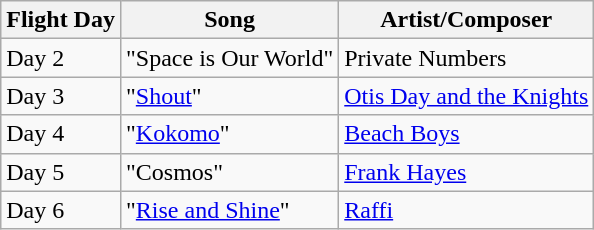<table class="wikitable">
<tr>
<th>Flight Day</th>
<th>Song</th>
<th>Artist/Composer</th>
</tr>
<tr>
<td>Day 2</td>
<td>"Space is Our World"</td>
<td>Private Numbers</td>
</tr>
<tr>
<td>Day 3</td>
<td>"<a href='#'>Shout</a>"</td>
<td><a href='#'>Otis Day and the Knights</a></td>
</tr>
<tr>
<td>Day 4</td>
<td>"<a href='#'>Kokomo</a>"</td>
<td><a href='#'>Beach Boys</a></td>
</tr>
<tr>
<td>Day 5</td>
<td>"Cosmos"</td>
<td><a href='#'>Frank Hayes</a></td>
</tr>
<tr>
<td>Day 6</td>
<td>"<a href='#'>Rise and Shine</a>"</td>
<td><a href='#'>Raffi</a></td>
</tr>
</table>
